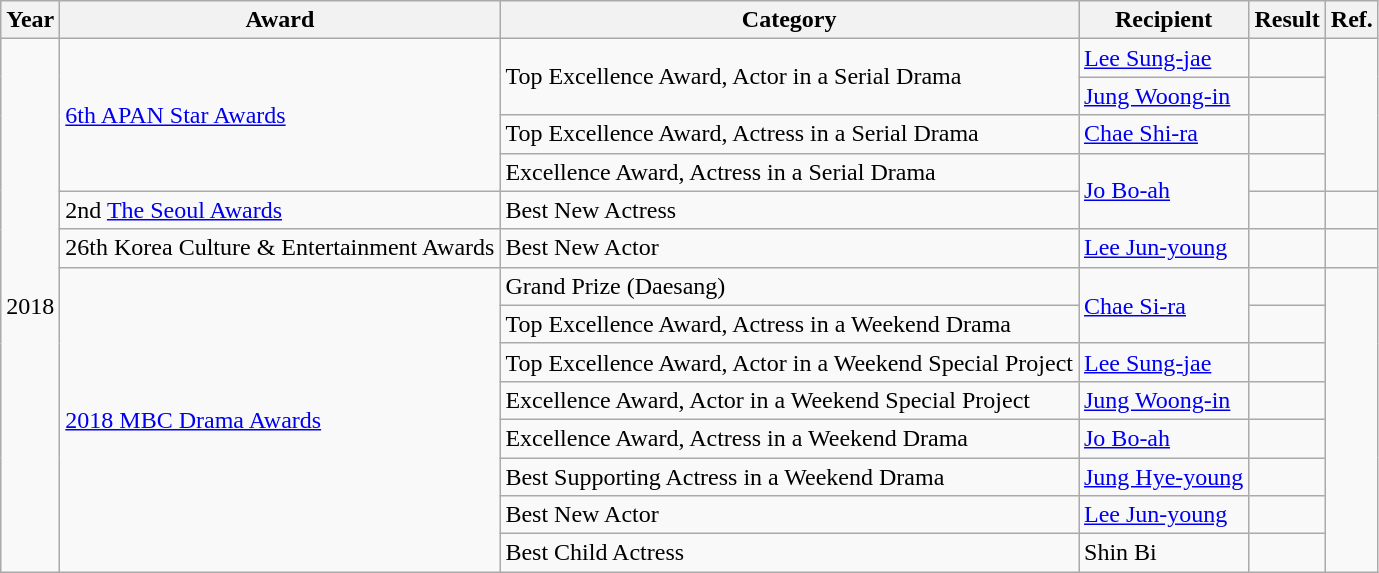<table class="wikitable">
<tr>
<th>Year</th>
<th>Award</th>
<th>Category</th>
<th>Recipient</th>
<th>Result</th>
<th>Ref.</th>
</tr>
<tr>
<td rowspan=14>2018</td>
<td rowspan=4><a href='#'>6th APAN Star Awards</a></td>
<td rowspan=2>Top Excellence Award, Actor in a Serial Drama</td>
<td><a href='#'>Lee Sung-jae</a></td>
<td></td>
<td rowspan=4></td>
</tr>
<tr>
<td><a href='#'>Jung Woong-in</a></td>
<td></td>
</tr>
<tr>
<td>Top Excellence Award, Actress in a Serial Drama</td>
<td><a href='#'>Chae Shi-ra</a></td>
<td></td>
</tr>
<tr>
<td>Excellence Award, Actress in a Serial Drama</td>
<td rowspan=2><a href='#'>Jo Bo-ah</a></td>
<td></td>
</tr>
<tr>
<td>2nd <a href='#'>The Seoul Awards</a></td>
<td>Best New Actress</td>
<td></td>
<td></td>
</tr>
<tr>
<td>26th Korea Culture & Entertainment Awards</td>
<td>Best New Actor</td>
<td><a href='#'>Lee Jun-young</a></td>
<td></td>
<td></td>
</tr>
<tr>
<td rowspan=8><a href='#'>2018 MBC Drama Awards</a></td>
<td>Grand Prize (Daesang)</td>
<td rowspan=2><a href='#'>Chae Si-ra</a></td>
<td></td>
<td rowspan=8></td>
</tr>
<tr>
<td>Top Excellence Award, Actress in a Weekend Drama</td>
<td></td>
</tr>
<tr>
<td>Top Excellence Award, Actor in a Weekend Special Project</td>
<td><a href='#'>Lee Sung-jae</a></td>
<td></td>
</tr>
<tr>
<td>Excellence Award, Actor in a Weekend Special Project</td>
<td><a href='#'>Jung Woong-in</a></td>
<td></td>
</tr>
<tr>
<td>Excellence Award, Actress in a Weekend Drama</td>
<td><a href='#'>Jo Bo-ah</a></td>
<td></td>
</tr>
<tr>
<td>Best Supporting Actress in a Weekend Drama</td>
<td><a href='#'>Jung Hye-young</a></td>
<td></td>
</tr>
<tr>
<td>Best New Actor</td>
<td><a href='#'>Lee Jun-young</a></td>
<td></td>
</tr>
<tr>
<td>Best Child Actress</td>
<td>Shin Bi</td>
<td></td>
</tr>
</table>
